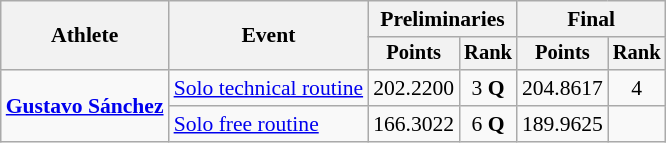<table class="wikitable" style="text-align:center; font-size:90%;">
<tr>
<th rowspan="2">Athlete</th>
<th rowspan="2">Event</th>
<th colspan="2">Preliminaries</th>
<th colspan="2">Final</th>
</tr>
<tr style="font-size:95%">
<th>Points</th>
<th>Rank</th>
<th>Points</th>
<th>Rank</th>
</tr>
<tr>
<td align=left rowspan=2><strong><a href='#'>Gustavo Sánchez</a></strong></td>
<td align=left><a href='#'>Solo technical routine</a></td>
<td>202.2200</td>
<td>3 <strong>Q</strong></td>
<td>204.8617</td>
<td>4</td>
</tr>
<tr>
<td align=left><a href='#'>Solo free routine</a></td>
<td>166.3022</td>
<td>6 <strong>Q</strong></td>
<td>189.9625</td>
<td></td>
</tr>
</table>
